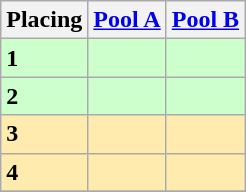<table class=wikitable style="border:1px solid #AAAAAA;">
<tr>
<th>Placing</th>
<th><a href='#'>Pool A</a></th>
<th><a href='#'>Pool B</a></th>
</tr>
<tr style="background: #ccffcc;">
<td><strong>1</strong></td>
<td></td>
<td></td>
</tr>
<tr style="background: #ccffcc;">
<td><strong>2</strong></td>
<td></td>
<td></td>
</tr>
<tr style="background: #ffebad;">
<td><strong>3</strong></td>
<td></td>
<td></td>
</tr>
<tr style="background: #ffebad;">
<td><strong>4</strong></td>
<td></td>
<td></td>
</tr>
<tr>
</tr>
</table>
